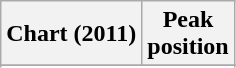<table class="wikitable sortable">
<tr>
<th>Chart (2011)</th>
<th>Peak<br>position</th>
</tr>
<tr>
</tr>
<tr>
</tr>
<tr>
</tr>
</table>
